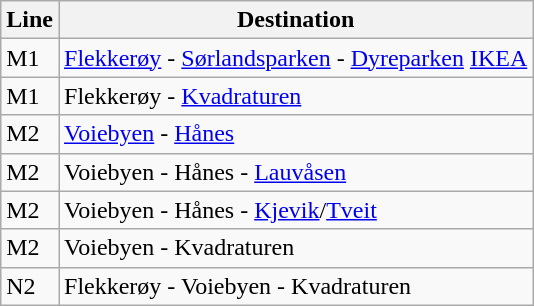<table class="wikitable sortable">
<tr>
<th>Line</th>
<th>Destination</th>
</tr>
<tr>
<td>M1</td>
<td><a href='#'>Flekkerøy</a> - <a href='#'>Sørlandsparken</a> - <a href='#'>Dyreparken</a> <a href='#'>IKEA</a></td>
</tr>
<tr>
<td>M1</td>
<td>Flekkerøy - <a href='#'>Kvadraturen</a></td>
</tr>
<tr>
<td>M2</td>
<td><a href='#'>Voiebyen</a> - <a href='#'>Hånes</a></td>
</tr>
<tr>
<td>M2</td>
<td>Voiebyen - Hånes - <a href='#'>Lauvåsen</a></td>
</tr>
<tr>
<td>M2</td>
<td>Voiebyen - Hånes - <a href='#'>Kjevik</a>/<a href='#'>Tveit</a></td>
</tr>
<tr>
<td>M2</td>
<td>Voiebyen - Kvadraturen</td>
</tr>
<tr>
<td>N2</td>
<td>Flekkerøy - Voiebyen - Kvadraturen</td>
</tr>
</table>
